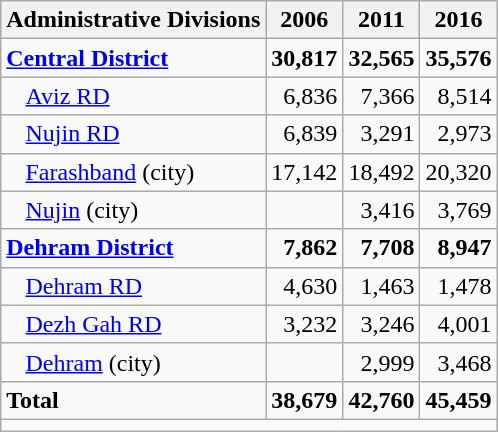<table class="wikitable">
<tr>
<th>Administrative Divisions</th>
<th>2006</th>
<th>2011</th>
<th>2016</th>
</tr>
<tr>
<td><strong><a href='#'>Central District</a></strong></td>
<td style="text-align: right;"><strong>30,817</strong></td>
<td style="text-align: right;"><strong>32,565</strong></td>
<td style="text-align: right;"><strong>35,576</strong></td>
</tr>
<tr>
<td style="padding-left: 1em;"><a href='#'>Aviz RD</a></td>
<td style="text-align: right;">6,836</td>
<td style="text-align: right;">7,366</td>
<td style="text-align: right;">8,514</td>
</tr>
<tr>
<td style="padding-left: 1em;"><a href='#'>Nujin RD</a></td>
<td style="text-align: right;">6,839</td>
<td style="text-align: right;">3,291</td>
<td style="text-align: right;">2,973</td>
</tr>
<tr>
<td style="padding-left: 1em;"><a href='#'>Farashband</a> (city)</td>
<td style="text-align: right;">17,142</td>
<td style="text-align: right;">18,492</td>
<td style="text-align: right;">20,320</td>
</tr>
<tr>
<td style="padding-left: 1em;"><a href='#'>Nujin</a> (city)</td>
<td style="text-align: right;"></td>
<td style="text-align: right;">3,416</td>
<td style="text-align: right;">3,769</td>
</tr>
<tr>
<td><strong><a href='#'>Dehram District</a></strong></td>
<td style="text-align: right;"><strong>7,862</strong></td>
<td style="text-align: right;"><strong>7,708</strong></td>
<td style="text-align: right;"><strong>8,947</strong></td>
</tr>
<tr>
<td style="padding-left: 1em;"><a href='#'>Dehram RD</a></td>
<td style="text-align: right;">4,630</td>
<td style="text-align: right;">1,463</td>
<td style="text-align: right;">1,478</td>
</tr>
<tr>
<td style="padding-left: 1em;"><a href='#'>Dezh Gah RD</a></td>
<td style="text-align: right;">3,232</td>
<td style="text-align: right;">3,246</td>
<td style="text-align: right;">4,001</td>
</tr>
<tr>
<td style="padding-left: 1em;"><a href='#'>Dehram</a> (city)</td>
<td style="text-align: right;"></td>
<td style="text-align: right;">2,999</td>
<td style="text-align: right;">3,468</td>
</tr>
<tr>
<td><strong>Total</strong></td>
<td style="text-align: right;"><strong>38,679</strong></td>
<td style="text-align: right;"><strong>42,760</strong></td>
<td style="text-align: right;"><strong>45,459</strong></td>
</tr>
<tr>
<td colspan=4></td>
</tr>
</table>
